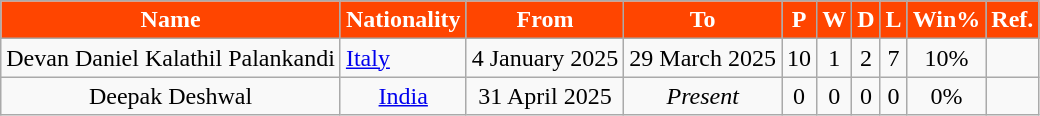<table class="wikitable plainrowheaders sortable" style="text-align:center;border:1px solid #FF4500;">
<tr>
<th style="background-color:#FF4500; color:#FFFFFF;">Name</th>
<th style="background-color:#FF4500; color:#FFFFFF;">Nationality</th>
<th style="background-color:#FF4500; color:#FFFFFF;">From</th>
<th style="background-color:#FF4500; color:#FFFFFF;" class="unsortable">To</th>
<th style="background-color:#FF4500; color:#FFFFFF;">P</th>
<th style="background-color:#FF4500; color:#FFFFFF;">W</th>
<th style="background-color:#FF4500; color:#FFFFFF;">D</th>
<th style="background-color:#FF4500; color:#FFFFFF;">L</th>
<th style="background-color:#FF4500; color:#FFFFFF;">Win%</th>
<th style="background-color:#FF4500; color:#FFFFFF;">Ref.</th>
</tr>
<tr>
<td scope="row" style="text-align:left;">Devan Daniel Kalathil Palankandi</td>
<td style="text-align:left;"> <a href='#'>Italy</a></td>
<td style="text-align:left;">4 January 2025</td>
<td style="text-align:left;">29 March 2025</td>
<td>10</td>
<td>1</td>
<td>2</td>
<td>7</td>
<td>10%</td>
<td></td>
</tr>
<tr>
<td>Deepak Deshwal</td>
<td> <a href='#'>India</a></td>
<td>31 April 2025</td>
<td><em>Present</em></td>
<td>0</td>
<td>0</td>
<td>0</td>
<td>0</td>
<td>0%</td>
<td></td>
</tr>
</table>
